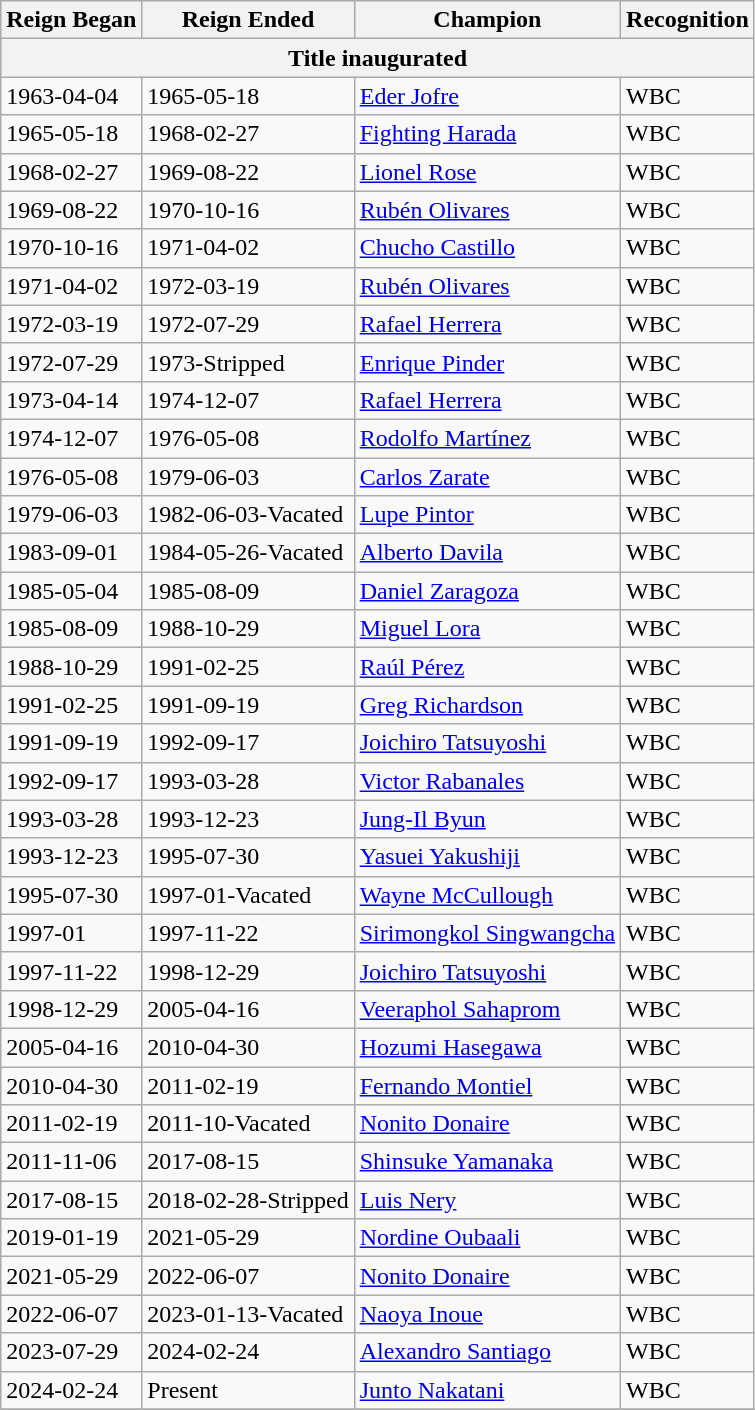<table class="wikitable">
<tr>
<th>Reign Began</th>
<th>Reign Ended</th>
<th>Champion</th>
<th>Recognition</th>
</tr>
<tr>
<th colspan="4">Title inaugurated</th>
</tr>
<tr>
<td>1963-04-04</td>
<td>1965-05-18</td>
<td> <a href='#'>Eder Jofre</a></td>
<td>WBC</td>
</tr>
<tr>
<td>1965-05-18</td>
<td>1968-02-27</td>
<td> <a href='#'>Fighting Harada</a></td>
<td>WBC</td>
</tr>
<tr>
<td>1968-02-27</td>
<td>1969-08-22</td>
<td> <a href='#'>Lionel Rose</a></td>
<td>WBC</td>
</tr>
<tr>
<td>1969-08-22</td>
<td>1970-10-16</td>
<td> <a href='#'>Rubén Olivares</a></td>
<td>WBC</td>
</tr>
<tr>
<td>1970-10-16</td>
<td>1971-04-02</td>
<td> <a href='#'>Chucho Castillo</a></td>
<td>WBC</td>
</tr>
<tr>
<td>1971-04-02</td>
<td>1972-03-19</td>
<td> <a href='#'>Rubén Olivares</a></td>
<td>WBC</td>
</tr>
<tr>
<td>1972-03-19</td>
<td>1972-07-29</td>
<td> <a href='#'>Rafael Herrera</a></td>
<td>WBC</td>
</tr>
<tr>
<td>1972-07-29</td>
<td>1973-Stripped</td>
<td> <a href='#'>Enrique Pinder</a></td>
<td>WBC</td>
</tr>
<tr>
<td>1973-04-14</td>
<td>1974-12-07</td>
<td> <a href='#'>Rafael Herrera</a></td>
<td>WBC</td>
</tr>
<tr>
<td>1974-12-07</td>
<td>1976-05-08</td>
<td> <a href='#'>Rodolfo Martínez</a></td>
<td>WBC</td>
</tr>
<tr>
<td>1976-05-08</td>
<td>1979-06-03</td>
<td> <a href='#'>Carlos Zarate</a></td>
<td>WBC</td>
</tr>
<tr>
<td>1979-06-03</td>
<td>1982-06-03-Vacated</td>
<td> <a href='#'>Lupe Pintor</a></td>
<td>WBC</td>
</tr>
<tr>
<td>1983-09-01</td>
<td>1984-05-26-Vacated</td>
<td> <a href='#'>Alberto Davila</a></td>
<td>WBC</td>
</tr>
<tr>
<td>1985-05-04</td>
<td>1985-08-09</td>
<td> <a href='#'>Daniel Zaragoza</a></td>
<td>WBC</td>
</tr>
<tr>
<td>1985-08-09</td>
<td>1988-10-29</td>
<td> <a href='#'>Miguel Lora</a></td>
<td>WBC</td>
</tr>
<tr>
<td>1988-10-29</td>
<td>1991-02-25</td>
<td> <a href='#'>Raúl Pérez</a></td>
<td>WBC</td>
</tr>
<tr>
<td>1991-02-25</td>
<td>1991-09-19</td>
<td> <a href='#'>Greg Richardson</a></td>
<td>WBC</td>
</tr>
<tr>
<td>1991-09-19</td>
<td>1992-09-17</td>
<td> <a href='#'>Joichiro Tatsuyoshi</a></td>
<td>WBC</td>
</tr>
<tr>
<td>1992-09-17</td>
<td>1993-03-28</td>
<td> <a href='#'>Victor Rabanales</a></td>
<td>WBC</td>
</tr>
<tr>
<td>1993-03-28</td>
<td>1993-12-23</td>
<td> <a href='#'>Jung-Il Byun</a></td>
<td>WBC</td>
</tr>
<tr>
<td>1993-12-23</td>
<td>1995-07-30</td>
<td> <a href='#'>Yasuei Yakushiji</a></td>
<td>WBC</td>
</tr>
<tr>
<td>1995-07-30</td>
<td>1997-01-Vacated</td>
<td> <a href='#'>Wayne McCullough</a></td>
<td>WBC</td>
</tr>
<tr>
<td>1997-01</td>
<td>1997-11-22</td>
<td> <a href='#'>Sirimongkol Singwangcha</a></td>
<td>WBC</td>
</tr>
<tr>
<td>1997-11-22</td>
<td>1998-12-29</td>
<td> <a href='#'>Joichiro Tatsuyoshi</a></td>
<td>WBC</td>
</tr>
<tr>
<td>1998-12-29</td>
<td>2005-04-16</td>
<td> <a href='#'>Veeraphol Sahaprom</a></td>
<td>WBC</td>
</tr>
<tr>
<td>2005-04-16</td>
<td>2010-04-30</td>
<td> <a href='#'>Hozumi Hasegawa</a></td>
<td>WBC</td>
</tr>
<tr>
<td>2010-04-30</td>
<td>2011-02-19</td>
<td> <a href='#'>Fernando Montiel</a></td>
<td>WBC</td>
</tr>
<tr>
<td>2011-02-19</td>
<td>2011-10-Vacated</td>
<td> <a href='#'>Nonito Donaire</a></td>
<td>WBC</td>
</tr>
<tr>
<td>2011-11-06</td>
<td>2017-08-15</td>
<td> <a href='#'>Shinsuke Yamanaka</a></td>
<td>WBC</td>
</tr>
<tr>
<td>2017-08-15</td>
<td>2018-02-28-Stripped</td>
<td> <a href='#'>Luis Nery</a></td>
<td>WBC</td>
</tr>
<tr>
<td>2019-01-19</td>
<td>2021-05-29</td>
<td> <a href='#'>Nordine Oubaali</a></td>
<td>WBC</td>
</tr>
<tr>
<td>2021-05-29</td>
<td>2022-06-07</td>
<td> <a href='#'>Nonito Donaire</a></td>
<td>WBC</td>
</tr>
<tr>
<td>2022-06-07</td>
<td>2023-01-13-Vacated</td>
<td> <a href='#'>Naoya Inoue</a></td>
<td>WBC</td>
</tr>
<tr>
<td>2023-07-29</td>
<td>2024-02-24</td>
<td> <a href='#'>Alexandro Santiago</a></td>
<td>WBC</td>
</tr>
<tr>
<td>2024-02-24</td>
<td>Present</td>
<td> <a href='#'>Junto Nakatani</a></td>
<td>WBC</td>
</tr>
<tr>
</tr>
</table>
